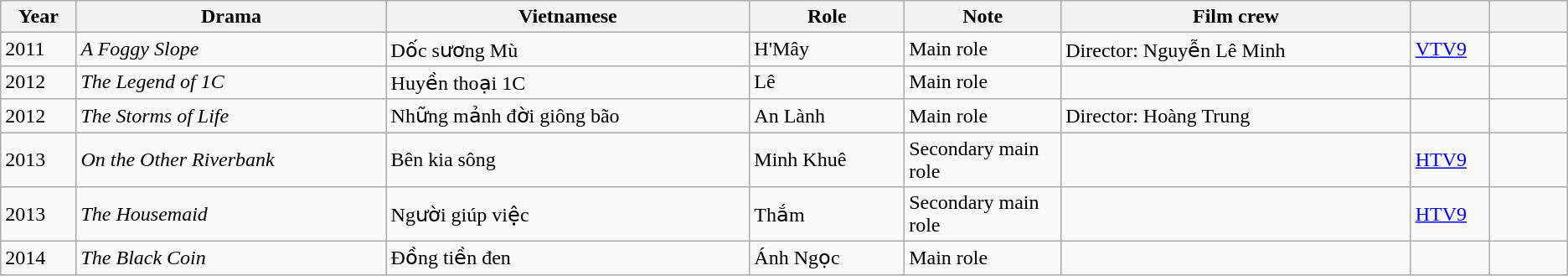<table class="wikitable">
<tr>
<th>Year</th>
<th>Drama</th>
<th>Vietnamese</th>
<th>Role</th>
<th width=10%>Note</th>
<th>Film crew</th>
<th width=5%></th>
<th width=5%></th>
</tr>
<tr>
<td>2011</td>
<td><em>A Foggy Slope</em></td>
<td>Dốc sương Mù</td>
<td>H'Mây</td>
<td>Main role</td>
<td>Director: Nguyễn Lê Minh</td>
<td><a href='#'>VTV9</a></td>
<td></td>
</tr>
<tr>
<td>2012</td>
<td><em>The Legend of 1C</em></td>
<td>Huyền thoại 1C</td>
<td>Lê</td>
<td>Main role</td>
<td></td>
<td></td>
<td></td>
</tr>
<tr>
<td>2012</td>
<td><em>The Storms of Life</em></td>
<td>Những mảnh đời giông bão</td>
<td>An Lành</td>
<td>Main role</td>
<td>Director: Hoàng Trung</td>
<td></td>
<td></td>
</tr>
<tr>
<td>2013</td>
<td><em>On the Other Riverbank</em></td>
<td>Bên kia sông</td>
<td>Minh Khuê</td>
<td>Secondary main role</td>
<td></td>
<td><a href='#'>HTV9</a></td>
<td></td>
</tr>
<tr>
<td>2013</td>
<td><em>The Housemaid</em></td>
<td>Người giúp việc</td>
<td>Thắm</td>
<td>Secondary main role</td>
<td></td>
<td><a href='#'>HTV9</a></td>
<td></td>
</tr>
<tr>
<td>2014</td>
<td><em>The Black Coin</em></td>
<td>Đồng tiền đen</td>
<td>Ánh Ngọc</td>
<td>Main role</td>
<td></td>
<td></td>
<td></td>
</tr>
</table>
